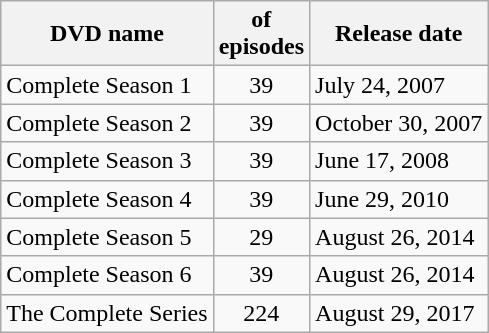<table class="wikitable">
<tr>
<th>DVD name</th>
<th> of<br>episodes</th>
<th>Release date</th>
</tr>
<tr>
<td>Complete Season 1</td>
<td align="center">39</td>
<td>July 24, 2007<br></td>
</tr>
<tr>
<td>Complete Season 2</td>
<td align="center">39</td>
<td>October 30, 2007<br></td>
</tr>
<tr>
<td>Complete Season 3</td>
<td align="center">39</td>
<td>June 17, 2008<br></td>
</tr>
<tr>
<td>Complete Season 4</td>
<td align="center">39</td>
<td>June 29, 2010<br></td>
</tr>
<tr>
<td>Complete Season 5</td>
<td align="center">29</td>
<td>August 26, 2014</td>
</tr>
<tr>
<td>Complete Season 6</td>
<td align="center">39</td>
<td>August 26, 2014</td>
</tr>
<tr>
<td>The Complete Series</td>
<td align="center">224</td>
<td>August 29, 2017</td>
</tr>
</table>
